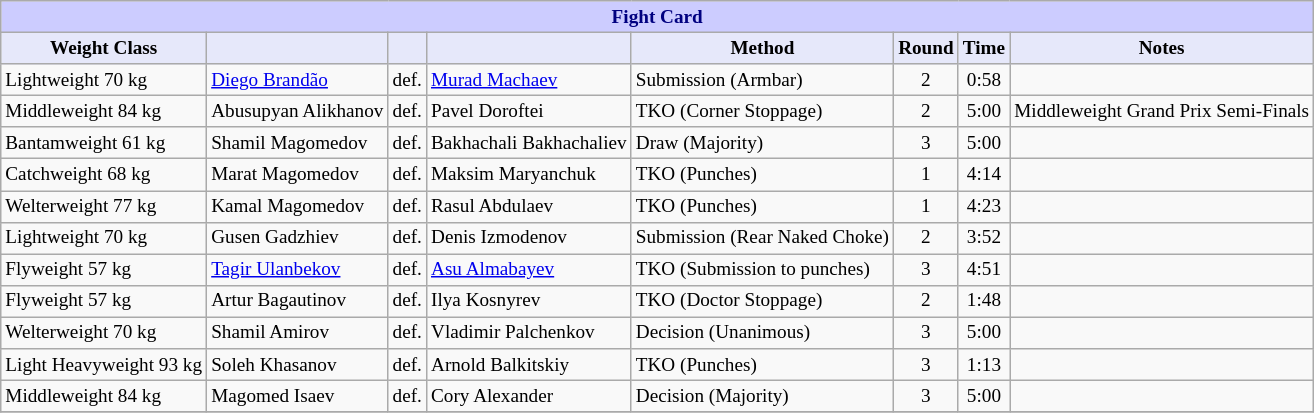<table class="wikitable" style="font-size: 80%;">
<tr>
<th colspan="8" style="background-color: #ccf; color: #000080; text-align: center;"><strong>Fight Card</strong></th>
</tr>
<tr>
<th colspan="1" style="background-color: #E6E8FA; color: #000000; text-align: center;">Weight Class</th>
<th colspan="1" style="background-color: #E6E8FA; color: #000000; text-align: center;"></th>
<th colspan="1" style="background-color: #E6E8FA; color: #000000; text-align: center;"></th>
<th colspan="1" style="background-color: #E6E8FA; color: #000000; text-align: center;"></th>
<th colspan="1" style="background-color: #E6E8FA; color: #000000; text-align: center;">Method</th>
<th colspan="1" style="background-color: #E6E8FA; color: #000000; text-align: center;">Round</th>
<th colspan="1" style="background-color: #E6E8FA; color: #000000; text-align: center;">Time</th>
<th colspan="1" style="background-color: #E6E8FA; color: #000000; text-align: center;">Notes</th>
</tr>
<tr>
<td>Lightweight 70 kg</td>
<td> <a href='#'>Diego Brandão</a></td>
<td>def.</td>
<td> <a href='#'>Murad Machaev</a></td>
<td>Submission (Armbar)</td>
<td align=center>2</td>
<td align=center>0:58</td>
<td></td>
</tr>
<tr>
<td>Middleweight 84 kg</td>
<td> Abusupyan Alikhanov</td>
<td>def.</td>
<td> Pavel Doroftei</td>
<td>TKO (Corner Stoppage)</td>
<td align=center>2</td>
<td align=center>5:00</td>
<td>Middleweight Grand Prix Semi-Finals</td>
</tr>
<tr>
<td>Bantamweight 61 kg</td>
<td> Shamil Magomedov</td>
<td>def.</td>
<td> Bakhachali Bakhachaliev</td>
<td>Draw (Majority)</td>
<td align=center>3</td>
<td align=center>5:00</td>
<td></td>
</tr>
<tr>
<td>Catchweight 68 kg</td>
<td> Marat Magomedov</td>
<td>def.</td>
<td> Maksim Maryanchuk</td>
<td>TKO (Punches)</td>
<td align=center>1</td>
<td align=center>4:14</td>
<td></td>
</tr>
<tr>
<td>Welterweight 77 kg</td>
<td> Kamal Magomedov</td>
<td>def.</td>
<td> Rasul Abdulaev</td>
<td>TKO (Punches)</td>
<td align=center>1</td>
<td align=center>4:23</td>
<td></td>
</tr>
<tr>
<td>Lightweight 70 kg</td>
<td> Gusen Gadzhiev</td>
<td>def.</td>
<td> Denis Izmodenov</td>
<td>Submission (Rear Naked Choke)</td>
<td align=center>2</td>
<td align=center>3:52</td>
<td></td>
</tr>
<tr>
<td>Flyweight 57 kg</td>
<td> <a href='#'>Tagir Ulanbekov</a></td>
<td>def.</td>
<td> <a href='#'>Asu Almabayev</a></td>
<td>TKO (Submission to punches)</td>
<td align=center>3</td>
<td align=center>4:51</td>
<td></td>
</tr>
<tr>
<td>Flyweight 57 kg</td>
<td> Artur Bagautinov</td>
<td>def.</td>
<td> Ilya Kosnyrev</td>
<td>TKO (Doctor Stoppage)</td>
<td align=center>2</td>
<td align=center>1:48</td>
<td></td>
</tr>
<tr>
<td>Welterweight 70 kg</td>
<td> Shamil Amirov</td>
<td>def.</td>
<td> Vladimir Palchenkov</td>
<td>Decision (Unanimous)</td>
<td align=center>3</td>
<td align=center>5:00</td>
<td></td>
</tr>
<tr>
<td>Light Heavyweight 93 kg</td>
<td> Soleh Khasanov</td>
<td>def.</td>
<td> Arnold Balkitskiy</td>
<td>TKO (Punches)</td>
<td align=center>3</td>
<td align=center>1:13</td>
<td></td>
</tr>
<tr>
<td>Middleweight 84 kg</td>
<td> Magomed Isaev</td>
<td>def.</td>
<td> Cory Alexander</td>
<td>Decision (Majority)</td>
<td align=center>3</td>
<td align=center>5:00</td>
<td></td>
</tr>
<tr>
</tr>
</table>
